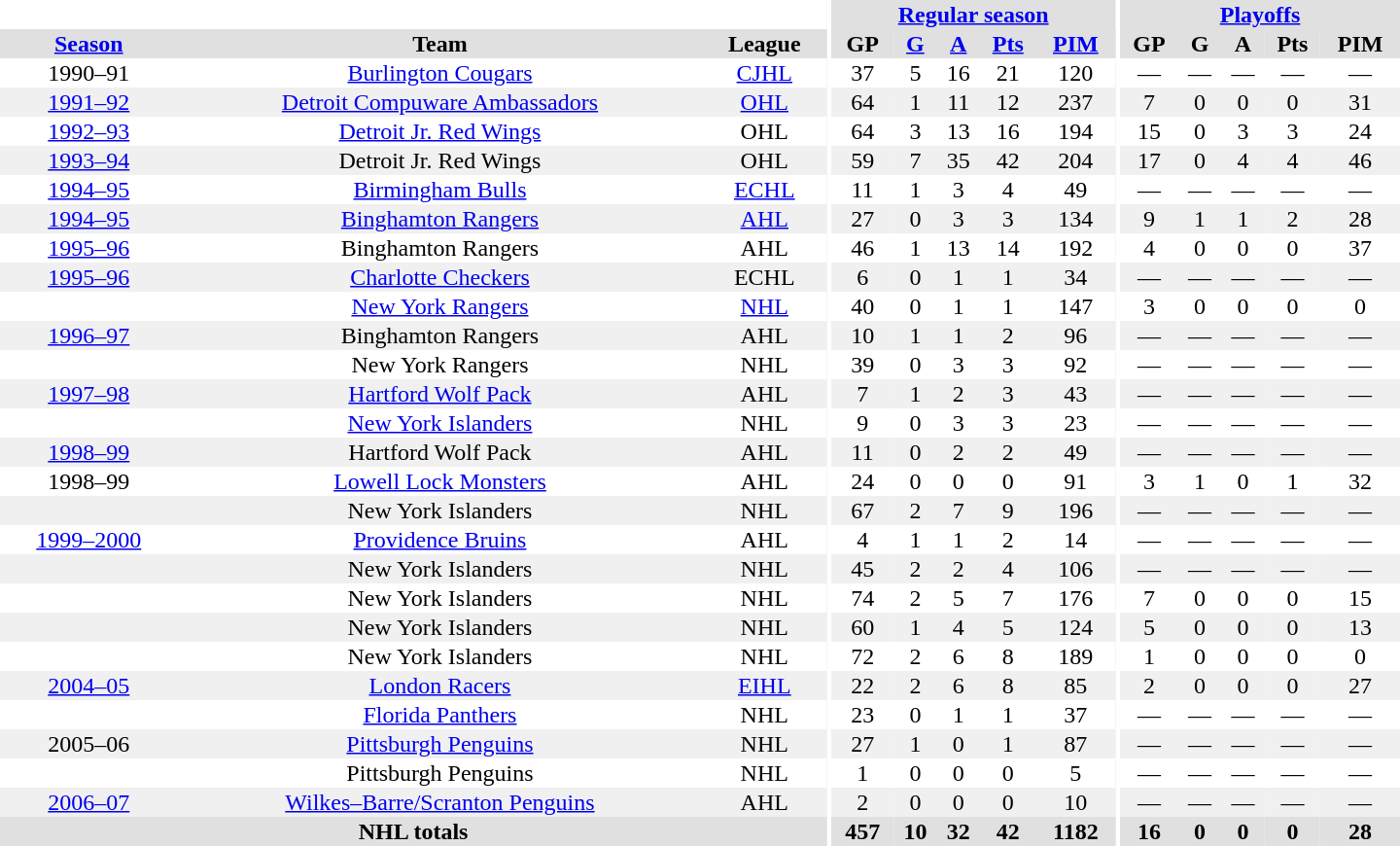<table border="0" cellpadding="1" cellspacing="0" style="text-align:center; width:60em">
<tr bgcolor="#e0e0e0">
<th colspan="3" bgcolor="#ffffff"></th>
<th rowspan="99" bgcolor="#ffffff"></th>
<th colspan="5"><a href='#'>Regular season</a></th>
<th rowspan="99" bgcolor="#ffffff"></th>
<th colspan="5"><a href='#'>Playoffs</a></th>
</tr>
<tr bgcolor="#e0e0e0">
<th><a href='#'>Season</a></th>
<th>Team</th>
<th>League</th>
<th>GP</th>
<th><a href='#'>G</a></th>
<th><a href='#'>A</a></th>
<th><a href='#'>Pts</a></th>
<th><a href='#'>PIM</a></th>
<th>GP</th>
<th>G</th>
<th>A</th>
<th>Pts</th>
<th>PIM</th>
</tr>
<tr>
<td>1990–91</td>
<td><a href='#'>Burlington Cougars</a></td>
<td><a href='#'>CJHL</a></td>
<td>37</td>
<td>5</td>
<td>16</td>
<td>21</td>
<td>120</td>
<td>—</td>
<td>—</td>
<td>—</td>
<td>—</td>
<td>—</td>
</tr>
<tr bgcolor="#f0f0f0">
<td><a href='#'>1991–92</a></td>
<td><a href='#'>Detroit Compuware Ambassadors</a></td>
<td><a href='#'>OHL</a></td>
<td>64</td>
<td>1</td>
<td>11</td>
<td>12</td>
<td>237</td>
<td>7</td>
<td>0</td>
<td>0</td>
<td>0</td>
<td>31</td>
</tr>
<tr>
<td><a href='#'>1992–93</a></td>
<td><a href='#'>Detroit Jr. Red Wings</a></td>
<td>OHL</td>
<td>64</td>
<td>3</td>
<td>13</td>
<td>16</td>
<td>194</td>
<td>15</td>
<td>0</td>
<td>3</td>
<td>3</td>
<td>24</td>
</tr>
<tr bgcolor="#f0f0f0">
<td><a href='#'>1993–94</a></td>
<td>Detroit Jr. Red Wings</td>
<td>OHL</td>
<td>59</td>
<td>7</td>
<td>35</td>
<td>42</td>
<td>204</td>
<td>17</td>
<td>0</td>
<td>4</td>
<td>4</td>
<td>46</td>
</tr>
<tr>
<td><a href='#'>1994–95</a></td>
<td><a href='#'>Birmingham Bulls</a></td>
<td><a href='#'>ECHL</a></td>
<td>11</td>
<td>1</td>
<td>3</td>
<td>4</td>
<td>49</td>
<td>—</td>
<td>—</td>
<td>—</td>
<td>—</td>
<td>—</td>
</tr>
<tr bgcolor="#f0f0f0">
<td><a href='#'>1994–95</a></td>
<td><a href='#'>Binghamton Rangers</a></td>
<td><a href='#'>AHL</a></td>
<td>27</td>
<td>0</td>
<td>3</td>
<td>3</td>
<td>134</td>
<td>9</td>
<td>1</td>
<td>1</td>
<td>2</td>
<td>28</td>
</tr>
<tr>
<td><a href='#'>1995–96</a></td>
<td>Binghamton Rangers</td>
<td>AHL</td>
<td>46</td>
<td>1</td>
<td>13</td>
<td>14</td>
<td>192</td>
<td>4</td>
<td>0</td>
<td>0</td>
<td>0</td>
<td>37</td>
</tr>
<tr bgcolor="#f0f0f0">
<td><a href='#'>1995–96</a></td>
<td><a href='#'>Charlotte Checkers</a></td>
<td>ECHL</td>
<td>6</td>
<td>0</td>
<td>1</td>
<td>1</td>
<td>34</td>
<td>—</td>
<td>—</td>
<td>—</td>
<td>—</td>
<td>—</td>
</tr>
<tr>
<td></td>
<td><a href='#'>New York Rangers</a></td>
<td><a href='#'>NHL</a></td>
<td>40</td>
<td>0</td>
<td>1</td>
<td>1</td>
<td>147</td>
<td>3</td>
<td>0</td>
<td>0</td>
<td>0</td>
<td>0</td>
</tr>
<tr bgcolor="#f0f0f0">
<td><a href='#'>1996–97</a></td>
<td>Binghamton Rangers</td>
<td>AHL</td>
<td>10</td>
<td>1</td>
<td>1</td>
<td>2</td>
<td>96</td>
<td>—</td>
<td>—</td>
<td>—</td>
<td>—</td>
<td>—</td>
</tr>
<tr>
<td></td>
<td>New York Rangers</td>
<td>NHL</td>
<td>39</td>
<td>0</td>
<td>3</td>
<td>3</td>
<td>92</td>
<td>—</td>
<td>—</td>
<td>—</td>
<td>—</td>
<td>—</td>
</tr>
<tr bgcolor="#f0f0f0">
<td><a href='#'>1997–98</a></td>
<td><a href='#'>Hartford Wolf Pack</a></td>
<td>AHL</td>
<td>7</td>
<td>1</td>
<td>2</td>
<td>3</td>
<td>43</td>
<td>—</td>
<td>—</td>
<td>—</td>
<td>—</td>
<td>—</td>
</tr>
<tr>
<td></td>
<td><a href='#'>New York Islanders</a></td>
<td>NHL</td>
<td>9</td>
<td>0</td>
<td>3</td>
<td>3</td>
<td>23</td>
<td>—</td>
<td>—</td>
<td>—</td>
<td>—</td>
<td>—</td>
</tr>
<tr bgcolor="#f0f0f0">
<td><a href='#'>1998–99</a></td>
<td>Hartford Wolf Pack</td>
<td>AHL</td>
<td>11</td>
<td>0</td>
<td>2</td>
<td>2</td>
<td>49</td>
<td>—</td>
<td>—</td>
<td>—</td>
<td>—</td>
<td>—</td>
</tr>
<tr>
<td>1998–99</td>
<td><a href='#'>Lowell Lock Monsters</a></td>
<td>AHL</td>
<td>24</td>
<td>0</td>
<td>0</td>
<td>0</td>
<td>91</td>
<td>3</td>
<td>1</td>
<td>0</td>
<td>1</td>
<td>32</td>
</tr>
<tr bgcolor="#f0f0f0">
<td></td>
<td>New York Islanders</td>
<td>NHL</td>
<td>67</td>
<td>2</td>
<td>7</td>
<td>9</td>
<td>196</td>
<td>—</td>
<td>—</td>
<td>—</td>
<td>—</td>
<td>—</td>
</tr>
<tr>
<td><a href='#'>1999–2000</a></td>
<td><a href='#'>Providence Bruins</a></td>
<td>AHL</td>
<td>4</td>
<td>1</td>
<td>1</td>
<td>2</td>
<td>14</td>
<td>—</td>
<td>—</td>
<td>—</td>
<td>—</td>
<td>—</td>
</tr>
<tr bgcolor="#f0f0f0">
<td></td>
<td>New York Islanders</td>
<td>NHL</td>
<td>45</td>
<td>2</td>
<td>2</td>
<td>4</td>
<td>106</td>
<td>—</td>
<td>—</td>
<td>—</td>
<td>—</td>
<td>—</td>
</tr>
<tr>
<td></td>
<td>New York Islanders</td>
<td>NHL</td>
<td>74</td>
<td>2</td>
<td>5</td>
<td>7</td>
<td>176</td>
<td>7</td>
<td>0</td>
<td>0</td>
<td>0</td>
<td>15</td>
</tr>
<tr bgcolor="#f0f0f0">
<td></td>
<td>New York Islanders</td>
<td>NHL</td>
<td>60</td>
<td>1</td>
<td>4</td>
<td>5</td>
<td>124</td>
<td>5</td>
<td>0</td>
<td>0</td>
<td>0</td>
<td>13</td>
</tr>
<tr>
<td></td>
<td>New York Islanders</td>
<td>NHL</td>
<td>72</td>
<td>2</td>
<td>6</td>
<td>8</td>
<td>189</td>
<td>1</td>
<td>0</td>
<td>0</td>
<td>0</td>
<td>0</td>
</tr>
<tr bgcolor="#f0f0f0">
<td><a href='#'>2004–05</a></td>
<td><a href='#'>London Racers</a></td>
<td><a href='#'>EIHL</a></td>
<td>22</td>
<td>2</td>
<td>6</td>
<td>8</td>
<td>85</td>
<td>2</td>
<td>0</td>
<td>0</td>
<td>0</td>
<td>27</td>
</tr>
<tr>
<td></td>
<td><a href='#'>Florida Panthers</a></td>
<td>NHL</td>
<td>23</td>
<td>0</td>
<td>1</td>
<td>1</td>
<td>37</td>
<td>—</td>
<td>—</td>
<td>—</td>
<td>—</td>
<td>—</td>
</tr>
<tr bgcolor="#f0f0f0">
<td>2005–06</td>
<td><a href='#'>Pittsburgh Penguins</a></td>
<td>NHL</td>
<td>27</td>
<td>1</td>
<td>0</td>
<td>1</td>
<td>87</td>
<td>—</td>
<td>—</td>
<td>—</td>
<td>—</td>
<td>—</td>
</tr>
<tr>
<td></td>
<td>Pittsburgh Penguins</td>
<td>NHL</td>
<td>1</td>
<td>0</td>
<td>0</td>
<td>0</td>
<td>5</td>
<td>—</td>
<td>—</td>
<td>—</td>
<td>—</td>
<td>—</td>
</tr>
<tr bgcolor="#f0f0f0">
<td><a href='#'>2006–07</a></td>
<td><a href='#'>Wilkes–Barre/Scranton Penguins</a></td>
<td>AHL</td>
<td>2</td>
<td>0</td>
<td>0</td>
<td>0</td>
<td>10</td>
<td>—</td>
<td>—</td>
<td>—</td>
<td>—</td>
<td>—</td>
</tr>
<tr bgcolor="#e0e0e0">
<th colspan="3">NHL totals</th>
<th>457</th>
<th>10</th>
<th>32</th>
<th>42</th>
<th>1182</th>
<th>16</th>
<th>0</th>
<th>0</th>
<th>0</th>
<th>28</th>
</tr>
</table>
